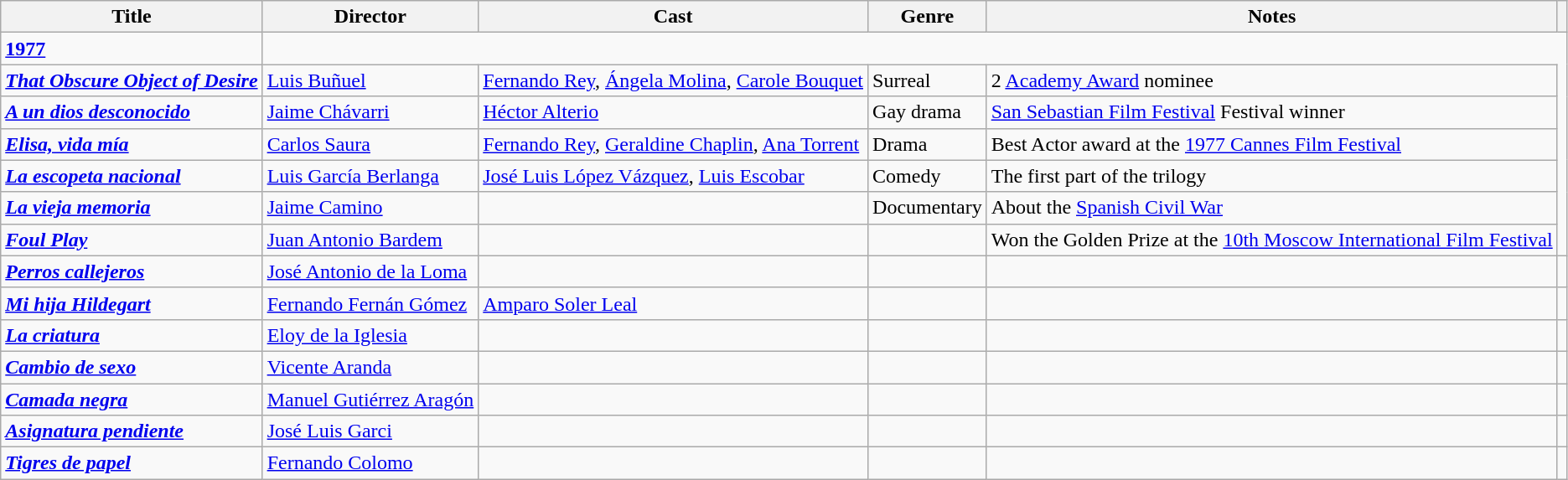<table class="wikitable">
<tr>
<th>Title</th>
<th>Director</th>
<th>Cast</th>
<th>Genre</th>
<th>Notes</th>
<th></th>
</tr>
<tr>
<td><strong><a href='#'>1977</a></strong></td>
</tr>
<tr>
<td><strong><em><a href='#'>That Obscure Object of Desire</a></em></strong></td>
<td><a href='#'>Luis Buñuel</a></td>
<td><a href='#'>Fernando Rey</a>, <a href='#'>Ángela Molina</a>, <a href='#'>Carole Bouquet</a></td>
<td>Surreal</td>
<td>2 <a href='#'>Academy Award</a> nominee</td>
</tr>
<tr>
<td><strong><em><a href='#'>A un dios desconocido</a></em></strong></td>
<td><a href='#'>Jaime Chávarri</a></td>
<td><a href='#'>Héctor Alterio</a></td>
<td>Gay drama</td>
<td><a href='#'>San Sebastian Film Festival</a> Festival winner</td>
</tr>
<tr>
<td><strong><em><a href='#'>Elisa, vida mía</a></em></strong></td>
<td><a href='#'>Carlos Saura</a></td>
<td><a href='#'>Fernando Rey</a>, <a href='#'>Geraldine Chaplin</a>, <a href='#'>Ana Torrent</a></td>
<td>Drama</td>
<td>Best Actor award at the <a href='#'>1977 Cannes Film Festival</a></td>
</tr>
<tr>
<td><strong><em><a href='#'>La escopeta nacional</a></em></strong></td>
<td><a href='#'>Luis García Berlanga</a></td>
<td><a href='#'>José Luis López Vázquez</a>, <a href='#'>Luis Escobar</a></td>
<td>Comedy</td>
<td>The first part of the trilogy</td>
</tr>
<tr>
<td><strong><em><a href='#'>La vieja memoria</a></em></strong></td>
<td><a href='#'>Jaime Camino</a></td>
<td></td>
<td>Documentary</td>
<td>About the <a href='#'>Spanish Civil War</a></td>
</tr>
<tr>
<td><strong><em><a href='#'>Foul Play</a></em></strong></td>
<td><a href='#'>Juan Antonio Bardem</a></td>
<td></td>
<td></td>
<td>Won the Golden Prize at the <a href='#'>10th Moscow International Film Festival</a></td>
</tr>
<tr>
<td><strong><em><a href='#'>Perros callejeros</a></em></strong></td>
<td><a href='#'>José Antonio de la Loma</a></td>
<td></td>
<td></td>
<td></td>
<td align = "center"></td>
</tr>
<tr>
<td><strong><em><a href='#'>Mi hija Hildegart</a></em></strong></td>
<td><a href='#'>Fernando Fernán Gómez</a></td>
<td><a href='#'>Amparo Soler Leal</a></td>
<td></td>
<td></td>
<td align = "center"></td>
</tr>
<tr>
<td><strong><em><a href='#'>La criatura</a></em></strong></td>
<td><a href='#'>Eloy de la Iglesia</a></td>
<td></td>
<td></td>
<td></td>
<td align = "center"></td>
</tr>
<tr>
<td><strong><em><a href='#'>Cambio de sexo</a></em></strong></td>
<td><a href='#'>Vicente Aranda</a></td>
<td></td>
<td></td>
<td></td>
<td align = "center"></td>
</tr>
<tr>
<td><strong><em><a href='#'>Camada negra</a></em></strong></td>
<td><a href='#'>Manuel Gutiérrez Aragón</a></td>
<td></td>
<td></td>
<td></td>
<td align = "center"></td>
</tr>
<tr>
<td><strong><em><a href='#'>Asignatura pendiente</a></em></strong></td>
<td><a href='#'>José Luis Garci</a></td>
<td></td>
<td></td>
<td></td>
<td align = "center"></td>
</tr>
<tr>
<td><strong><em><a href='#'>Tigres de papel</a></em></strong></td>
<td><a href='#'>Fernando Colomo</a></td>
<td></td>
<td></td>
<td></td>
<td align = "center"><br></td>
</tr>
</table>
